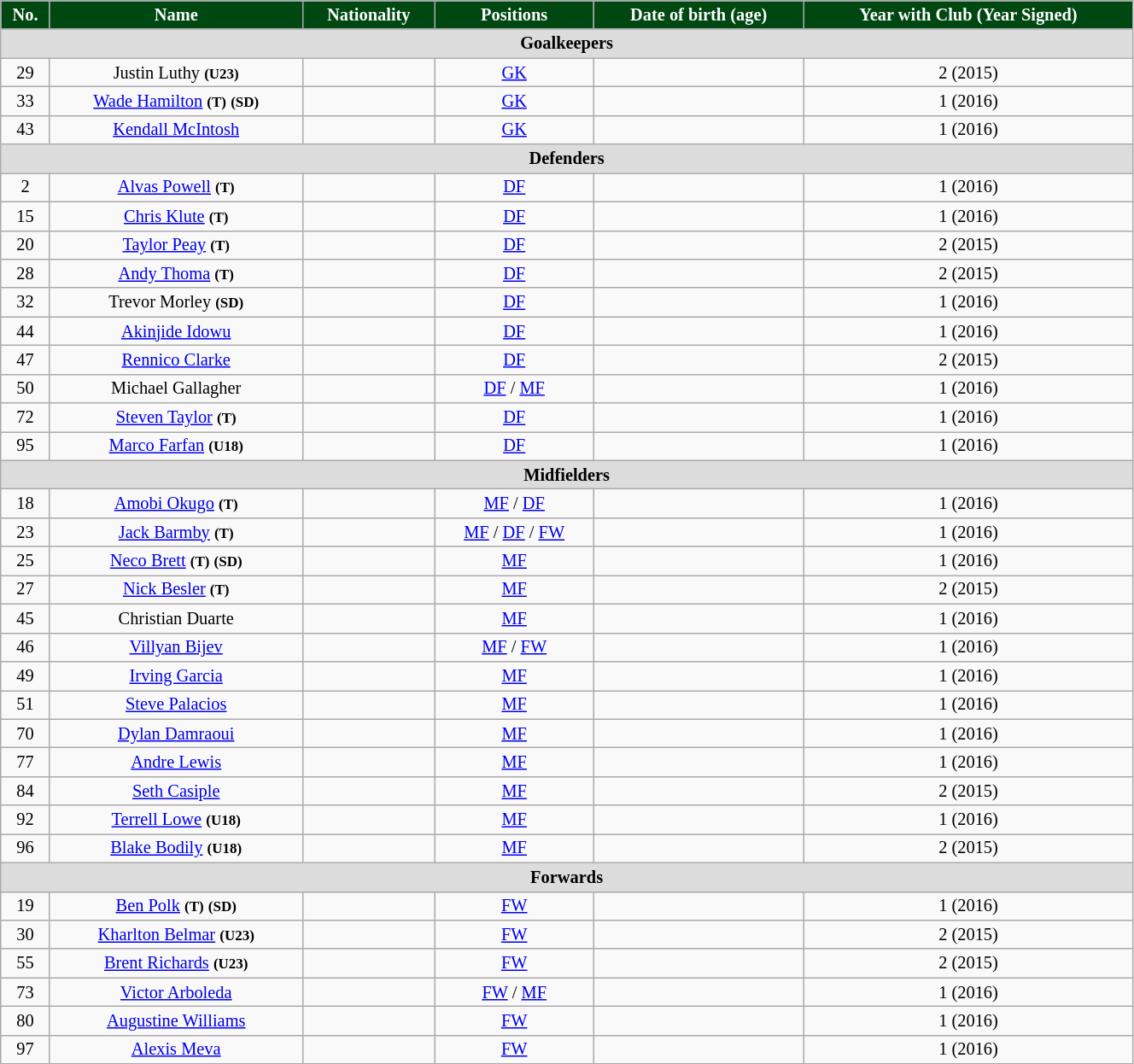<table class="wikitable" style="text-align:center; font-size:85%; width:70%;">
<tr>
<th style="background:#004812; color:white; text-align:center;">No.</th>
<th style="background:#004812; color:white; text-align:center;">Name</th>
<th style="background:#004812; color:white; text-align:center;">Nationality</th>
<th style="background:#004812; color:white; text-align:center;">Positions</th>
<th style="background:#004812; color:white; text-align:center;">Date of birth (age)</th>
<th style="background:#004812; color:white; text-align:center;">Year with Club (Year Signed)</th>
</tr>
<tr>
<th colspan="6" style="background:#dcdcdc; text-align:center">Goalkeepers</th>
</tr>
<tr>
<td>29</td>
<td>Justin Luthy <small><strong>(U23)</strong></small></td>
<td></td>
<td><a href='#'>GK</a></td>
<td></td>
<td>2 (2015)</td>
</tr>
<tr>
<td>33</td>
<td><a href='#'>Wade Hamilton</a> <small><strong>(T)</strong></small> <small><strong>(SD)</strong></small></td>
<td></td>
<td><a href='#'>GK</a></td>
<td></td>
<td>1 (2016)</td>
</tr>
<tr>
<td>43</td>
<td><a href='#'>Kendall McIntosh</a></td>
<td></td>
<td><a href='#'>GK</a></td>
<td></td>
<td>1 (2016)</td>
</tr>
<tr>
<th colspan="6" style="background:#dcdcdc; text-align:center">Defenders</th>
</tr>
<tr>
<td>2</td>
<td><a href='#'>Alvas Powell</a> <small><strong>(T)</strong></small></td>
<td></td>
<td><a href='#'>DF</a></td>
<td></td>
<td>1 (2016)</td>
</tr>
<tr>
<td>15</td>
<td><a href='#'>Chris Klute</a> <small><strong>(T)</strong></small></td>
<td></td>
<td><a href='#'>DF</a></td>
<td></td>
<td>1 (2016)</td>
</tr>
<tr>
<td>20</td>
<td><a href='#'>Taylor Peay</a> <small><strong>(T)</strong></small></td>
<td></td>
<td><a href='#'>DF</a></td>
<td></td>
<td>2 (2015)</td>
</tr>
<tr>
<td>28</td>
<td><a href='#'>Andy Thoma</a> <small><strong>(T)</strong></small></td>
<td></td>
<td><a href='#'>DF</a></td>
<td></td>
<td>2 (2015)</td>
</tr>
<tr>
<td>32</td>
<td>Trevor Morley <small><strong>(SD)</strong></small></td>
<td></td>
<td><a href='#'>DF</a></td>
<td></td>
<td>1 (2016)</td>
</tr>
<tr>
<td>44</td>
<td><a href='#'>Akinjide Idowu</a></td>
<td></td>
<td><a href='#'>DF</a></td>
<td></td>
<td>1 (2016)</td>
</tr>
<tr>
<td>47</td>
<td><a href='#'>Rennico Clarke</a></td>
<td></td>
<td><a href='#'>DF</a></td>
<td></td>
<td>2 (2015)</td>
</tr>
<tr>
<td>50</td>
<td>Michael Gallagher</td>
<td></td>
<td><a href='#'>DF</a> / <a href='#'>MF</a></td>
<td></td>
<td>1 (2016)</td>
</tr>
<tr>
<td>72</td>
<td><a href='#'>Steven Taylor</a> <small><strong>(T)</strong></small></td>
<td></td>
<td><a href='#'>DF</a></td>
<td></td>
<td>1 (2016)</td>
</tr>
<tr>
<td>95</td>
<td><a href='#'>Marco Farfan</a> <small><strong>(U18)</strong></small></td>
<td></td>
<td><a href='#'>DF</a></td>
<td></td>
<td>1 (2016)</td>
</tr>
<tr>
<th colspan="6" style="background:#dcdcdc; text-align:center">Midfielders</th>
</tr>
<tr>
<td>18</td>
<td><a href='#'>Amobi Okugo</a> <small><strong>(T)</strong></small></td>
<td></td>
<td><a href='#'>MF</a> / <a href='#'>DF</a></td>
<td></td>
<td>1 (2016)</td>
</tr>
<tr>
<td>23</td>
<td><a href='#'>Jack Barmby</a> <small><strong>(T)</strong></small></td>
<td></td>
<td><a href='#'>MF</a> / <a href='#'>DF</a> / <a href='#'>FW</a></td>
<td></td>
<td>1 (2016)</td>
</tr>
<tr>
<td>25</td>
<td><a href='#'>Neco Brett</a> <small><strong>(T)</strong></small> <small><strong>(SD)</strong></small></td>
<td></td>
<td><a href='#'>MF</a></td>
<td></td>
<td>1 (2016)</td>
</tr>
<tr>
<td>27</td>
<td><a href='#'>Nick Besler</a> <small><strong>(T)</strong></small></td>
<td></td>
<td><a href='#'>MF</a></td>
<td></td>
<td>2 (2015)</td>
</tr>
<tr>
<td>45</td>
<td>Christian Duarte</td>
<td></td>
<td><a href='#'>MF</a></td>
<td></td>
<td>1 (2016)</td>
</tr>
<tr>
<td>46</td>
<td><a href='#'>Villyan Bijev</a></td>
<td></td>
<td><a href='#'>MF</a> / <a href='#'>FW</a></td>
<td></td>
<td>1 (2016)</td>
</tr>
<tr>
<td>49</td>
<td><a href='#'>Irving Garcia</a></td>
<td></td>
<td><a href='#'>MF</a></td>
<td></td>
<td>1 (2016)</td>
</tr>
<tr>
<td>51</td>
<td><a href='#'>Steve Palacios</a></td>
<td></td>
<td><a href='#'>MF</a></td>
<td></td>
<td>1 (2016)</td>
</tr>
<tr>
<td>70</td>
<td><a href='#'>Dylan Damraoui</a></td>
<td></td>
<td><a href='#'>MF</a></td>
<td></td>
<td>1 (2016)</td>
</tr>
<tr>
<td>77</td>
<td><a href='#'>Andre Lewis</a></td>
<td></td>
<td><a href='#'>MF</a></td>
<td></td>
<td>1 (2016)</td>
</tr>
<tr>
<td>84</td>
<td><a href='#'>Seth Casiple</a></td>
<td></td>
<td><a href='#'>MF</a></td>
<td></td>
<td>2 (2015)</td>
</tr>
<tr>
<td>92</td>
<td><a href='#'>Terrell Lowe</a> <small><strong>(U18)</strong></small></td>
<td></td>
<td><a href='#'>MF</a></td>
<td></td>
<td>1 (2016)</td>
</tr>
<tr>
<td>96</td>
<td><a href='#'>Blake Bodily</a> <small><strong>(U18)</strong></small></td>
<td></td>
<td><a href='#'>MF</a></td>
<td></td>
<td>2 (2015)</td>
</tr>
<tr>
<th colspan="6" style="background:#dcdcdc; text-align:center">Forwards</th>
</tr>
<tr>
<td>19</td>
<td><a href='#'>Ben Polk</a> <small><strong>(T)</strong></small> <small><strong>(SD)</strong></small></td>
<td></td>
<td><a href='#'>FW</a></td>
<td></td>
<td>1 (2016)</td>
</tr>
<tr>
<td>30</td>
<td><a href='#'>Kharlton Belmar</a> <small><strong>(U23)</strong></small></td>
<td></td>
<td><a href='#'>FW</a></td>
<td></td>
<td>2 (2015)</td>
</tr>
<tr>
<td>55</td>
<td><a href='#'>Brent Richards</a> <small><strong>(U23)</strong></small></td>
<td></td>
<td><a href='#'>FW</a></td>
<td></td>
<td>2 (2015)</td>
</tr>
<tr>
<td>73</td>
<td><a href='#'>Victor Arboleda</a></td>
<td></td>
<td><a href='#'>FW</a> / <a href='#'>MF</a></td>
<td></td>
<td>1 (2016)</td>
</tr>
<tr>
<td>80</td>
<td><a href='#'>Augustine Williams</a></td>
<td></td>
<td><a href='#'>FW</a></td>
<td></td>
<td>1 (2016)</td>
</tr>
<tr>
<td>97</td>
<td><a href='#'>Alexis Meva</a></td>
<td></td>
<td><a href='#'>FW</a></td>
<td></td>
<td>1 (2016)</td>
</tr>
</table>
